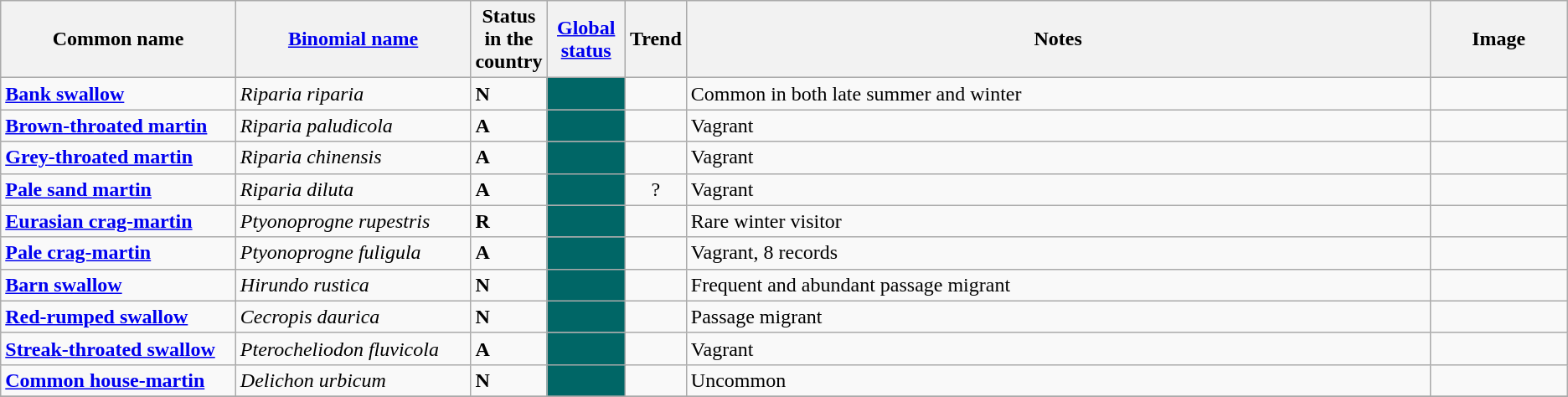<table class="wikitable sortable">
<tr>
<th width="15%">Common name</th>
<th width="15%"><a href='#'>Binomial name</a></th>
<th width="1%">Status in the country</th>
<th width="5%"><a href='#'>Global status</a></th>
<th width="1%">Trend</th>
<th class="unsortable">Notes</th>
<th class="unsortable">Image</th>
</tr>
<tr>
<td><strong><a href='#'>Bank swallow</a></strong></td>
<td><em>Riparia riparia</em></td>
<td><strong>N</strong></td>
<td align=center style="background: #006666"></td>
<td align=center></td>
<td>Common in both late summer and winter</td>
<td></td>
</tr>
<tr>
<td><strong><a href='#'>Brown-throated martin</a></strong></td>
<td><em>Riparia paludicola</em></td>
<td><strong>A</strong></td>
<td align=center style="background: #006666"></td>
<td align=center></td>
<td>Vagrant</td>
<td></td>
</tr>
<tr>
<td><strong><a href='#'>Grey-throated martin</a></strong></td>
<td><em>Riparia chinensis</em></td>
<td><strong>A</strong></td>
<td align=center style="background: #006666"></td>
<td align=center></td>
<td>Vagrant</td>
<td></td>
</tr>
<tr>
<td><strong><a href='#'>Pale sand martin</a></strong></td>
<td><em>Riparia diluta</em></td>
<td><strong>A</strong></td>
<td align=center style="background: #006666"></td>
<td align=center>?</td>
<td>Vagrant</td>
<td></td>
</tr>
<tr>
<td><strong><a href='#'>Eurasian crag-martin</a></strong></td>
<td><em>Ptyonoprogne rupestris</em></td>
<td><strong>R</strong></td>
<td align=center style="background: #006666"></td>
<td align=center></td>
<td>Rare winter visitor</td>
<td></td>
</tr>
<tr>
<td><strong><a href='#'>Pale crag-martin</a></strong></td>
<td><em>Ptyonoprogne fuligula</em></td>
<td><strong>A</strong></td>
<td align=center style="background: #006666"></td>
<td align=center></td>
<td>Vagrant, 8 records</td>
<td></td>
</tr>
<tr>
<td><strong><a href='#'>Barn swallow</a></strong></td>
<td><em>Hirundo rustica</em></td>
<td><strong>N</strong></td>
<td align=center style="background: #006666"></td>
<td align=center></td>
<td>Frequent and abundant passage migrant</td>
<td></td>
</tr>
<tr>
<td><strong><a href='#'>Red-rumped swallow</a></strong></td>
<td><em>Cecropis daurica</em></td>
<td><strong>N</strong></td>
<td align=center style="background: #006666"></td>
<td align=center></td>
<td>Passage migrant</td>
<td></td>
</tr>
<tr>
<td><strong><a href='#'>Streak-throated swallow</a></strong></td>
<td><em>Pterocheliodon fluvicola</em></td>
<td><strong>A</strong></td>
<td align=center style="background: #006666"></td>
<td align=center></td>
<td>Vagrant</td>
<td></td>
</tr>
<tr>
<td><strong><a href='#'>Common house-martin</a></strong></td>
<td><em>Delichon urbicum</em></td>
<td><strong>N</strong></td>
<td align=center style="background: #006666"></td>
<td align=center></td>
<td>Uncommon</td>
<td></td>
</tr>
<tr>
</tr>
</table>
